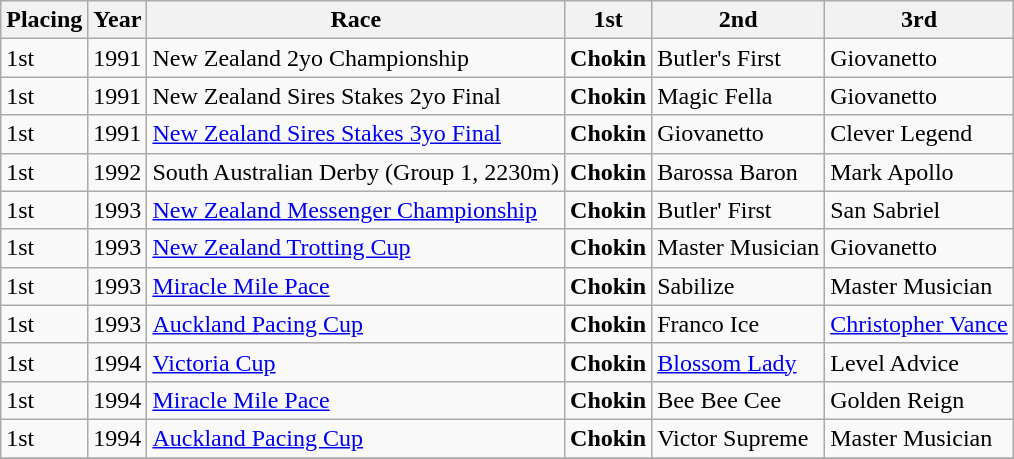<table class="sortable wikitable">
<tr>
<th>Placing</th>
<th>Year</th>
<th>Race</th>
<th>1st</th>
<th>2nd</th>
<th>3rd</th>
</tr>
<tr>
<td>1st</td>
<td>1991</td>
<td>New Zealand 2yo Championship</td>
<td><strong>Chokin</strong></td>
<td>Butler's First</td>
<td>Giovanetto</td>
</tr>
<tr>
<td>1st</td>
<td>1991</td>
<td>New Zealand Sires Stakes 2yo Final</td>
<td><strong>Chokin</strong></td>
<td>Magic Fella</td>
<td>Giovanetto</td>
</tr>
<tr>
<td>1st</td>
<td>1991</td>
<td><a href='#'>New Zealand Sires Stakes 3yo Final</a></td>
<td><strong>Chokin</strong></td>
<td>Giovanetto</td>
<td>Clever Legend</td>
</tr>
<tr>
<td>1st</td>
<td>1992</td>
<td>South Australian Derby (Group 1, 2230m)</td>
<td><strong>Chokin</strong></td>
<td>Barossa Baron</td>
<td>Mark Apollo</td>
</tr>
<tr>
<td>1st</td>
<td>1993</td>
<td><a href='#'>New Zealand Messenger Championship</a></td>
<td><strong>Chokin</strong></td>
<td>Butler' First</td>
<td>San Sabriel</td>
</tr>
<tr>
<td>1st</td>
<td>1993</td>
<td><a href='#'>New Zealand Trotting Cup</a></td>
<td><strong>Chokin</strong></td>
<td>Master Musician</td>
<td>Giovanetto</td>
</tr>
<tr>
<td>1st</td>
<td>1993</td>
<td><a href='#'>Miracle Mile Pace</a></td>
<td><strong>Chokin</strong></td>
<td>Sabilize</td>
<td>Master Musician</td>
</tr>
<tr>
<td>1st</td>
<td>1993</td>
<td><a href='#'>Auckland Pacing Cup</a></td>
<td><strong>Chokin</strong></td>
<td>Franco Ice</td>
<td><a href='#'>Christopher Vance</a></td>
</tr>
<tr>
<td>1st</td>
<td>1994</td>
<td><a href='#'>Victoria Cup</a></td>
<td><strong>Chokin</strong></td>
<td><a href='#'>Blossom Lady</a></td>
<td>Level Advice</td>
</tr>
<tr>
<td>1st</td>
<td>1994</td>
<td><a href='#'>Miracle Mile Pace</a></td>
<td><strong>Chokin</strong></td>
<td>Bee Bee Cee</td>
<td>Golden Reign</td>
</tr>
<tr>
<td>1st</td>
<td>1994</td>
<td><a href='#'>Auckland Pacing Cup</a></td>
<td><strong>Chokin</strong></td>
<td>Victor Supreme</td>
<td>Master Musician</td>
</tr>
<tr>
</tr>
</table>
